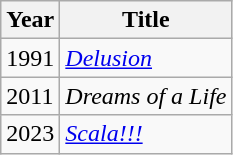<table class="wikitable">
<tr>
<th>Year</th>
<th>Title</th>
</tr>
<tr>
<td>1991</td>
<td><em><a href='#'>Delusion</a></em></td>
</tr>
<tr>
<td>2011</td>
<td><em>Dreams of a Life</em></td>
</tr>
<tr>
<td>2023</td>
<td><em><a href='#'>Scala!!!</a></em></td>
</tr>
</table>
